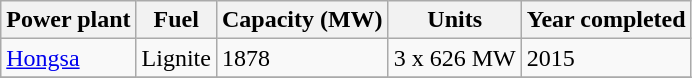<table class="wikitable sortable">
<tr>
<th>Power plant</th>
<th>Fuel</th>
<th>Capacity (MW)</th>
<th>Units</th>
<th>Year completed</th>
</tr>
<tr>
<td><a href='#'>Hongsa</a></td>
<td>Lignite</td>
<td>1878</td>
<td>3 x 626 MW</td>
<td>2015</td>
</tr>
<tr>
</tr>
</table>
